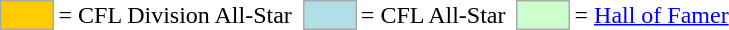<table>
<tr>
<td style="background-color:#FFCC00; border:1px solid #aaaaaa; width:2em;"></td>
<td>= CFL Division All-Star</td>
<td></td>
<td style="background-color:#B0E0E6; border:1px solid #aaaaaa; width:2em;"></td>
<td>= CFL All-Star</td>
<td></td>
<td style="background-color:#CCFFCC; border:1px solid #aaaaaa; width:2em;"></td>
<td>= <a href='#'>Hall of Famer</a></td>
</tr>
</table>
